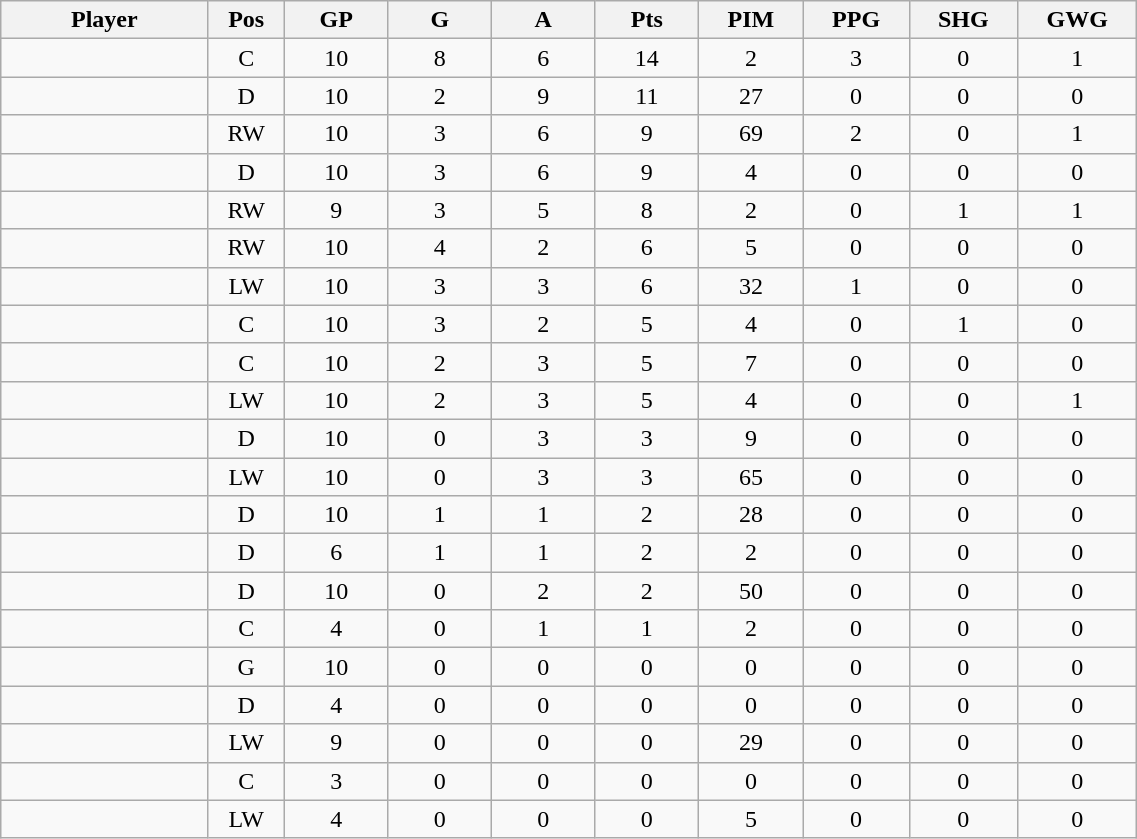<table class="wikitable sortable" width="60%">
<tr ALIGN="center">
<th bgcolor="#DDDDFF" width="10%">Player</th>
<th bgcolor="#DDDDFF" width="3%" title="Position">Pos</th>
<th bgcolor="#DDDDFF" width="5%" title="Games played">GP</th>
<th bgcolor="#DDDDFF" width="5%" title="Goals">G</th>
<th bgcolor="#DDDDFF" width="5%" title="Assists">A</th>
<th bgcolor="#DDDDFF" width="5%" title="Points">Pts</th>
<th bgcolor="#DDDDFF" width="5%" title="Penalties in Minutes">PIM</th>
<th bgcolor="#DDDDFF" width="5%" title="Power play goals">PPG</th>
<th bgcolor="#DDDDFF" width="5%" title="Short-handed goals">SHG</th>
<th bgcolor="#DDDDFF" width="5%" title="Game-winning goals">GWG</th>
</tr>
<tr align="center">
<td align="right"></td>
<td>C</td>
<td>10</td>
<td>8</td>
<td>6</td>
<td>14</td>
<td>2</td>
<td>3</td>
<td>0</td>
<td>1</td>
</tr>
<tr align="center">
<td align="right"></td>
<td>D</td>
<td>10</td>
<td>2</td>
<td>9</td>
<td>11</td>
<td>27</td>
<td>0</td>
<td>0</td>
<td>0</td>
</tr>
<tr align="center">
<td align="right"></td>
<td>RW</td>
<td>10</td>
<td>3</td>
<td>6</td>
<td>9</td>
<td>69</td>
<td>2</td>
<td>0</td>
<td>1</td>
</tr>
<tr align="center">
<td align="right"></td>
<td>D</td>
<td>10</td>
<td>3</td>
<td>6</td>
<td>9</td>
<td>4</td>
<td>0</td>
<td>0</td>
<td>0</td>
</tr>
<tr align="center">
<td align="right"></td>
<td>RW</td>
<td>9</td>
<td>3</td>
<td>5</td>
<td>8</td>
<td>2</td>
<td>0</td>
<td>1</td>
<td>1</td>
</tr>
<tr align="center">
<td align="right"></td>
<td>RW</td>
<td>10</td>
<td>4</td>
<td>2</td>
<td>6</td>
<td>5</td>
<td>0</td>
<td>0</td>
<td>0</td>
</tr>
<tr align="center">
<td align="right"></td>
<td>LW</td>
<td>10</td>
<td>3</td>
<td>3</td>
<td>6</td>
<td>32</td>
<td>1</td>
<td>0</td>
<td>0</td>
</tr>
<tr align="center">
<td align="right"></td>
<td>C</td>
<td>10</td>
<td>3</td>
<td>2</td>
<td>5</td>
<td>4</td>
<td>0</td>
<td>1</td>
<td>0</td>
</tr>
<tr align="center">
<td align="right"></td>
<td>C</td>
<td>10</td>
<td>2</td>
<td>3</td>
<td>5</td>
<td>7</td>
<td>0</td>
<td>0</td>
<td>0</td>
</tr>
<tr align="center">
<td align="right"></td>
<td>LW</td>
<td>10</td>
<td>2</td>
<td>3</td>
<td>5</td>
<td>4</td>
<td>0</td>
<td>0</td>
<td>1</td>
</tr>
<tr align="center">
<td align="right"></td>
<td>D</td>
<td>10</td>
<td>0</td>
<td>3</td>
<td>3</td>
<td>9</td>
<td>0</td>
<td>0</td>
<td>0</td>
</tr>
<tr align="center">
<td align="right"></td>
<td>LW</td>
<td>10</td>
<td>0</td>
<td>3</td>
<td>3</td>
<td>65</td>
<td>0</td>
<td>0</td>
<td>0</td>
</tr>
<tr align="center">
<td align="right"></td>
<td>D</td>
<td>10</td>
<td>1</td>
<td>1</td>
<td>2</td>
<td>28</td>
<td>0</td>
<td>0</td>
<td>0</td>
</tr>
<tr align="center">
<td align="right"></td>
<td>D</td>
<td>6</td>
<td>1</td>
<td>1</td>
<td>2</td>
<td>2</td>
<td>0</td>
<td>0</td>
<td>0</td>
</tr>
<tr align="center">
<td align="right"></td>
<td>D</td>
<td>10</td>
<td>0</td>
<td>2</td>
<td>2</td>
<td>50</td>
<td>0</td>
<td>0</td>
<td>0</td>
</tr>
<tr align="center">
<td align="right"></td>
<td>C</td>
<td>4</td>
<td>0</td>
<td>1</td>
<td>1</td>
<td>2</td>
<td>0</td>
<td>0</td>
<td>0</td>
</tr>
<tr align="center">
<td align="right"></td>
<td>G</td>
<td>10</td>
<td>0</td>
<td>0</td>
<td>0</td>
<td>0</td>
<td>0</td>
<td>0</td>
<td>0</td>
</tr>
<tr align="center">
<td align="right"></td>
<td>D</td>
<td>4</td>
<td>0</td>
<td>0</td>
<td>0</td>
<td>0</td>
<td>0</td>
<td>0</td>
<td>0</td>
</tr>
<tr align="center">
<td align="right"></td>
<td>LW</td>
<td>9</td>
<td>0</td>
<td>0</td>
<td>0</td>
<td>29</td>
<td>0</td>
<td>0</td>
<td>0</td>
</tr>
<tr align="center">
<td align="right"></td>
<td>C</td>
<td>3</td>
<td>0</td>
<td>0</td>
<td>0</td>
<td>0</td>
<td>0</td>
<td>0</td>
<td>0</td>
</tr>
<tr align="center">
<td align="right"></td>
<td>LW</td>
<td>4</td>
<td>0</td>
<td>0</td>
<td>0</td>
<td>5</td>
<td>0</td>
<td>0</td>
<td>0</td>
</tr>
</table>
